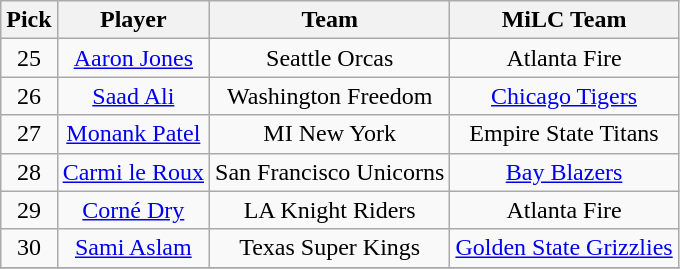<table class="wikitable plainrowheaders" style="text-align:center;">
<tr>
<th scope="col">Pick</th>
<th scope="col">Player</th>
<th scope="col">Team</th>
<th scope="col">MiLC Team</th>
</tr>
<tr>
<td scope="row">25</td>
<td><a href='#'>Aaron Jones</a></td>
<td>Seattle Orcas</td>
<td>Atlanta Fire</td>
</tr>
<tr>
<td scope="row">26</td>
<td><a href='#'>Saad Ali</a></td>
<td>Washington Freedom</td>
<td><a href='#'>Chicago Tigers</a></td>
</tr>
<tr>
<td scope="row">27</td>
<td><a href='#'>Monank Patel</a></td>
<td>MI New York</td>
<td>Empire State Titans</td>
</tr>
<tr>
<td scope="row">28</td>
<td><a href='#'>Carmi le Roux</a></td>
<td>San Francisco Unicorns</td>
<td><a href='#'>Bay Blazers</a></td>
</tr>
<tr>
<td scope="row">29</td>
<td><a href='#'>Corné Dry</a></td>
<td>LA Knight Riders</td>
<td>Atlanta Fire</td>
</tr>
<tr>
<td scope="row">30</td>
<td><a href='#'>Sami Aslam</a></td>
<td>Texas Super Kings</td>
<td><a href='#'>Golden State Grizzlies</a></td>
</tr>
<tr>
</tr>
</table>
